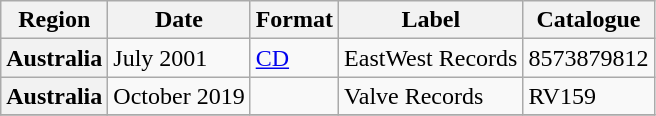<table class="wikitable plainrowheaders">
<tr>
<th scope="col">Region</th>
<th scope="col">Date</th>
<th scope="col">Format</th>
<th scope="col">Label</th>
<th scope="col">Catalogue</th>
</tr>
<tr>
<th>Australia</th>
<td>July 2001</td>
<td><a href='#'>CD</a></td>
<td>EastWest Records</td>
<td>8573879812</td>
</tr>
<tr>
<th>Australia</th>
<td>October 2019</td>
<td></td>
<td>Valve Records</td>
<td>RV159</td>
</tr>
<tr>
</tr>
</table>
